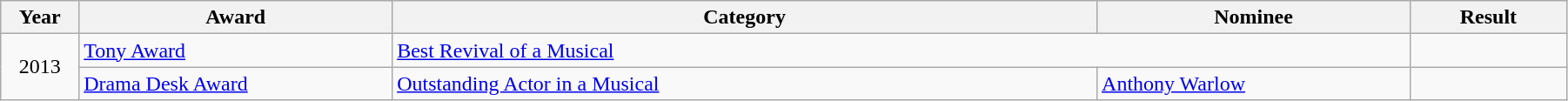<table class="wikitable" style="width:95%;">
<tr>
<th style="width:5%;">Year</th>
<th style="width:20%;">Award</th>
<th style="width:45%;">Category</th>
<th style="width:20%;">Nominee</th>
<th style="width:10%;">Result</th>
</tr>
<tr>
<td rowspan="2" style="text-align:center;">2013</td>
<td><a href='#'>Tony Award</a></td>
<td colspan=2><a href='#'>Best Revival of a Musical</a></td>
<td></td>
</tr>
<tr>
<td><a href='#'>Drama Desk Award</a></td>
<td><a href='#'>Outstanding Actor in a Musical</a></td>
<td><a href='#'>Anthony Warlow</a></td>
<td></td>
</tr>
</table>
